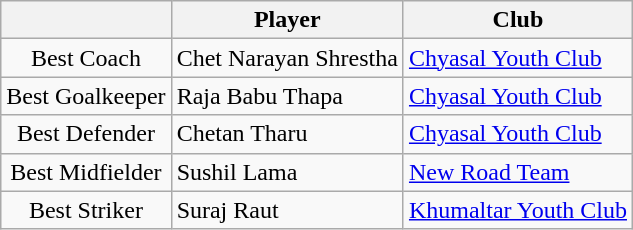<table class="wikitable" style="text-align:center">
<tr>
<th></th>
<th>Player</th>
<th>Club</th>
</tr>
<tr>
<td>Best Coach</td>
<td align="left"> Chet Narayan Shrestha</td>
<td align="left"><a href='#'>Chyasal Youth Club</a></td>
</tr>
<tr>
<td>Best Goalkeeper</td>
<td align="left"> Raja Babu Thapa</td>
<td align="left"><a href='#'>Chyasal Youth Club</a></td>
</tr>
<tr>
<td>Best Defender</td>
<td align="left"> Chetan Tharu</td>
<td align="left"><a href='#'>Chyasal Youth Club</a></td>
</tr>
<tr>
<td>Best Midfielder</td>
<td align="left"> Sushil Lama</td>
<td align="left"><a href='#'>New Road Team</a></td>
</tr>
<tr>
<td>Best Striker</td>
<td align="left"> Suraj Raut</td>
<td align="left"><a href='#'>Khumaltar Youth Club</a></td>
</tr>
</table>
